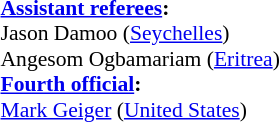<table width=50% style="font-size: 90%">
<tr>
<td><br><strong><a href='#'>Assistant referees</a>:</strong>
<br>Jason Damoo (<a href='#'>Seychelles</a>)
<br>Angesom Ogbamariam (<a href='#'>Eritrea</a>)
<br><strong><a href='#'>Fourth official</a>:</strong>
<br><a href='#'>Mark Geiger</a> (<a href='#'>United States</a>)</td>
</tr>
</table>
